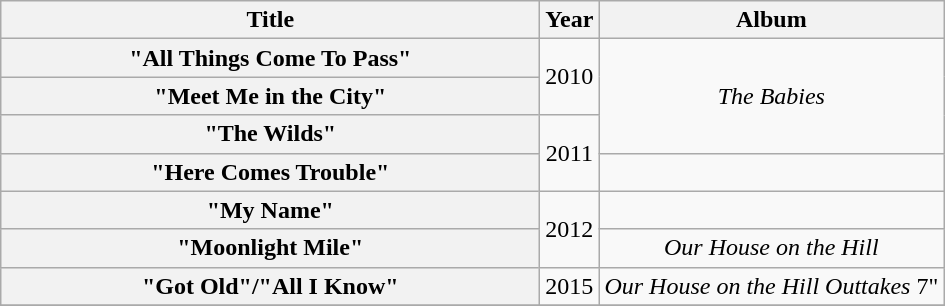<table class="wikitable plainrowheaders" style="text-align:center;">
<tr>
<th scope="col" style="width:22em;">Title</th>
<th scope="col">Year</th>
<th scope="col">Album</th>
</tr>
<tr>
<th scope="row">"All Things Come To Pass"</th>
<td rowspan=2>2010</td>
<td rowspan=3><em>The Babies</em></td>
</tr>
<tr>
<th scope="row">"Meet Me in the City"</th>
</tr>
<tr>
<th scope="row">"The Wilds"</th>
<td rowspan=2>2011</td>
</tr>
<tr>
<th scope="row">"Here Comes Trouble"</th>
<td></td>
</tr>
<tr>
<th scope="row">"My Name"</th>
<td rowspan=2>2012</td>
<td></td>
</tr>
<tr>
<th scope="row">"Moonlight Mile"</th>
<td rowspan=1><em>Our House on the Hill</em></td>
</tr>
<tr>
<th scope="row">"Got Old"/"All I Know"</th>
<td>2015</td>
<td><em>Our House on the Hill Outtakes</em> 7"</td>
</tr>
<tr>
</tr>
</table>
